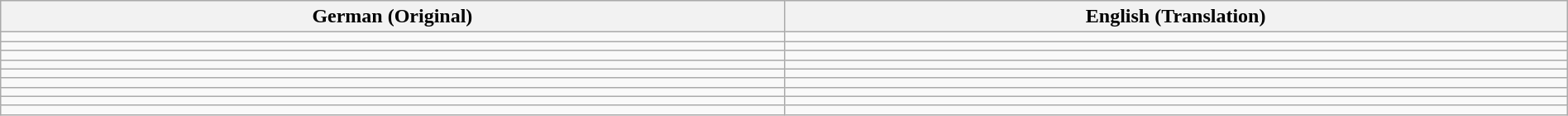<table class="wikitable" style="width:100%">
<tr>
<th style="width:50%;">German (Original)</th>
<th style="width:50%;">English (Translation)</th>
</tr>
<tr>
<td></td>
<td></td>
</tr>
<tr>
<td></td>
<td></td>
</tr>
<tr>
<td></td>
<td></td>
</tr>
<tr>
<td></td>
<td></td>
</tr>
<tr>
<td></td>
<td></td>
</tr>
<tr>
<td></td>
<td></td>
</tr>
<tr>
<td></td>
<td></td>
</tr>
<tr>
<td></td>
<td></td>
</tr>
<tr>
<td></td>
<td></td>
</tr>
</table>
